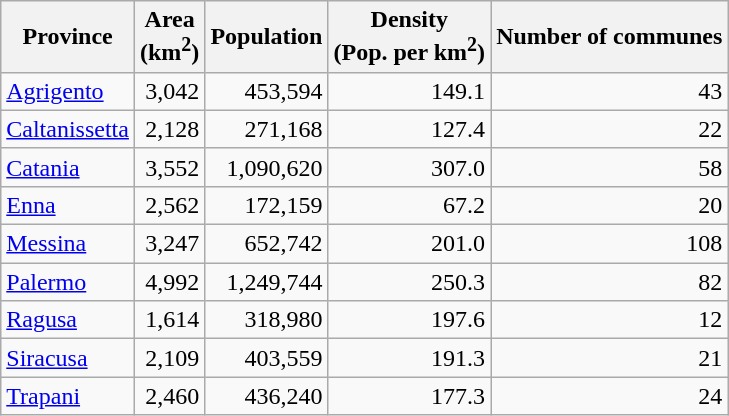<table class="sortable wikitable" style="text-align:right">
<tr>
<th>Province</th>
<th>Area<br>(km<sup>2</sup>)</th>
<th>Population</th>
<th>Density<br>(Pop. per km<sup>2</sup>)</th>
<th>Number of communes</th>
</tr>
<tr>
<td style="text-align:left;"><a href='#'>Agrigento</a></td>
<td>3,042</td>
<td>453,594</td>
<td>149.1</td>
<td>43</td>
</tr>
<tr>
<td style="text-align:left;"><a href='#'>Caltanissetta</a></td>
<td>2,128</td>
<td>271,168</td>
<td>127.4</td>
<td>22</td>
</tr>
<tr>
<td style="text-align:left;"><a href='#'>Catania</a></td>
<td>3,552</td>
<td>1,090,620</td>
<td>307.0</td>
<td>58</td>
</tr>
<tr>
<td style="text-align:left;"><a href='#'>Enna</a></td>
<td>2,562</td>
<td>172,159</td>
<td>67.2</td>
<td>20</td>
</tr>
<tr>
<td style="text-align:left;"><a href='#'>Messina</a></td>
<td>3,247</td>
<td>652,742</td>
<td>201.0</td>
<td>108</td>
</tr>
<tr>
<td style="text-align:left;"><a href='#'>Palermo</a></td>
<td>4,992</td>
<td>1,249,744</td>
<td>250.3</td>
<td>82</td>
</tr>
<tr>
<td style="text-align:left;"><a href='#'>Ragusa</a></td>
<td>1,614</td>
<td>318,980</td>
<td>197.6</td>
<td>12</td>
</tr>
<tr>
<td style="text-align:left;"><a href='#'>Siracusa</a></td>
<td>2,109</td>
<td>403,559</td>
<td>191.3</td>
<td>21</td>
</tr>
<tr>
<td style="text-align:left;"><a href='#'>Trapani</a></td>
<td>2,460</td>
<td>436,240</td>
<td>177.3</td>
<td>24</td>
</tr>
</table>
